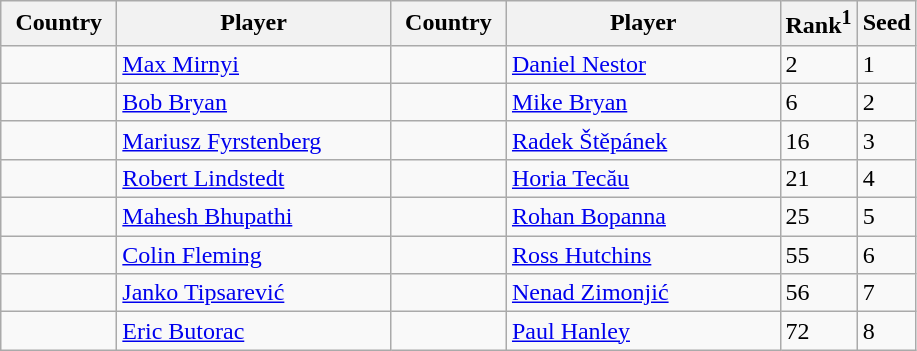<table class="sortable wikitable">
<tr>
<th width="70">Country</th>
<th width="175">Player</th>
<th width="70">Country</th>
<th width="175">Player</th>
<th>Rank<sup>1</sup></th>
<th>Seed</th>
</tr>
<tr>
<td></td>
<td><a href='#'>Max Mirnyi</a></td>
<td></td>
<td><a href='#'>Daniel Nestor</a></td>
<td>2</td>
<td>1</td>
</tr>
<tr>
<td></td>
<td><a href='#'>Bob Bryan</a></td>
<td></td>
<td><a href='#'>Mike Bryan</a></td>
<td>6</td>
<td>2</td>
</tr>
<tr>
<td></td>
<td><a href='#'>Mariusz Fyrstenberg</a></td>
<td></td>
<td><a href='#'>Radek Štěpánek</a></td>
<td>16</td>
<td>3</td>
</tr>
<tr>
<td></td>
<td><a href='#'>Robert Lindstedt</a></td>
<td></td>
<td><a href='#'>Horia Tecău</a></td>
<td>21</td>
<td>4</td>
</tr>
<tr>
<td></td>
<td><a href='#'>Mahesh Bhupathi</a></td>
<td></td>
<td><a href='#'>Rohan Bopanna</a></td>
<td>25</td>
<td>5</td>
</tr>
<tr>
<td></td>
<td><a href='#'>Colin Fleming</a></td>
<td></td>
<td><a href='#'>Ross Hutchins</a></td>
<td>55</td>
<td>6</td>
</tr>
<tr>
<td></td>
<td><a href='#'>Janko Tipsarević</a></td>
<td></td>
<td><a href='#'>Nenad Zimonjić</a></td>
<td>56</td>
<td>7</td>
</tr>
<tr>
<td></td>
<td><a href='#'>Eric Butorac</a></td>
<td></td>
<td><a href='#'>Paul Hanley</a></td>
<td>72</td>
<td>8</td>
</tr>
</table>
